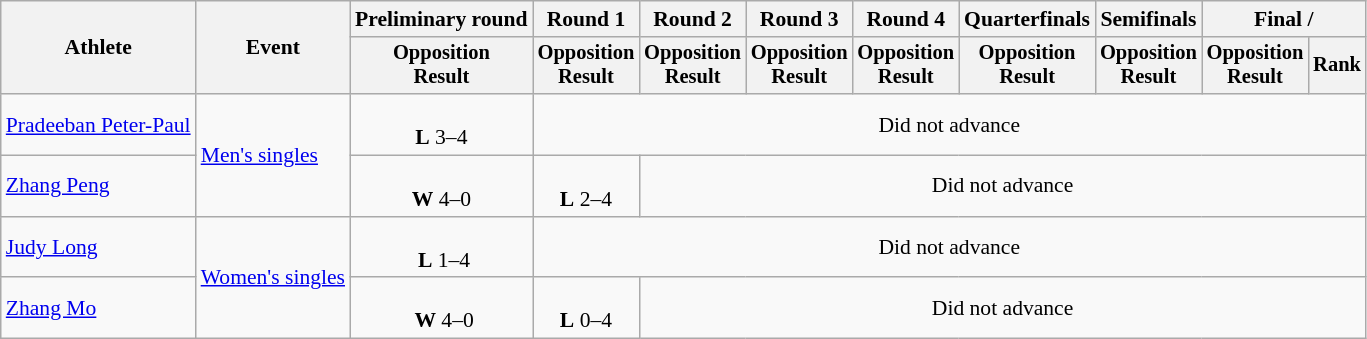<table class="wikitable" style="font-size:90%">
<tr>
<th rowspan="2">Athlete</th>
<th rowspan="2">Event</th>
<th>Preliminary round</th>
<th>Round 1</th>
<th>Round 2</th>
<th>Round 3</th>
<th>Round 4</th>
<th>Quarterfinals</th>
<th>Semifinals</th>
<th colspan=2>Final / </th>
</tr>
<tr style="font-size:95%">
<th>Opposition<br>Result</th>
<th>Opposition<br>Result</th>
<th>Opposition<br>Result</th>
<th>Opposition<br>Result</th>
<th>Opposition<br>Result</th>
<th>Opposition<br>Result</th>
<th>Opposition<br>Result</th>
<th>Opposition<br>Result</th>
<th>Rank</th>
</tr>
<tr align=center>
<td align=left><a href='#'>Pradeeban Peter-Paul</a></td>
<td align=left rowspan=2><a href='#'>Men's singles</a></td>
<td> <br> <strong>L</strong> 3–4</td>
<td colspan=8>Did not advance</td>
</tr>
<tr align=center>
<td align=left><a href='#'>Zhang Peng</a></td>
<td><br><strong>W</strong> 4–0</td>
<td> <br><strong>L</strong> 2–4</td>
<td colspan=7>Did not advance</td>
</tr>
<tr align=center>
<td align=left><a href='#'>Judy Long</a></td>
<td align=left rowspan=2><a href='#'>Women's singles</a></td>
<td><br> <strong>L</strong> 1–4</td>
<td colspan=8>Did not advance</td>
</tr>
<tr align=center>
<td align=left><a href='#'>Zhang Mo</a></td>
<td><br> <strong>W</strong> 4–0</td>
<td> <br> <strong>L</strong> 0–4</td>
<td colspan=7>Did not advance</td>
</tr>
</table>
